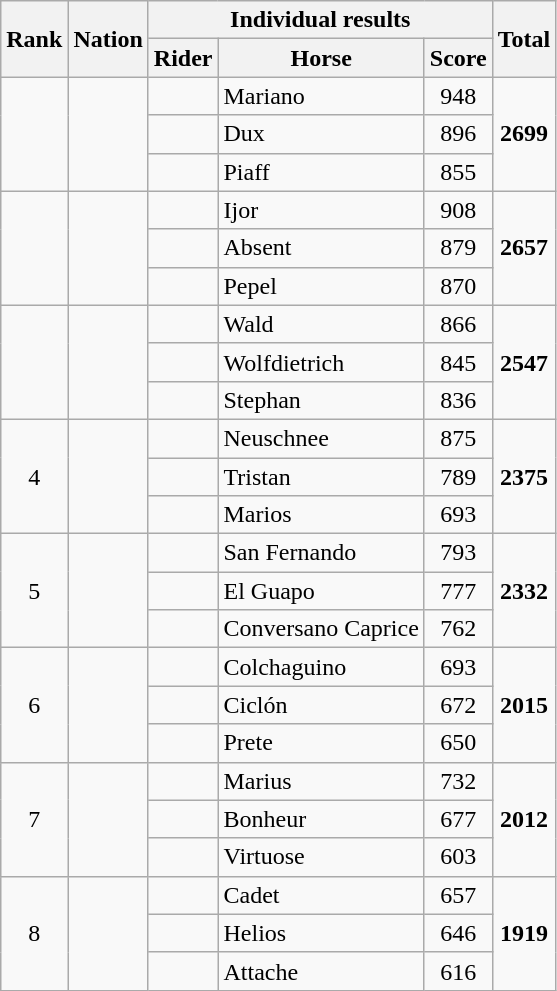<table class="wikitable sortable" style="text-align:center">
<tr>
<th rowspan=2>Rank</th>
<th rowspan=2>Nation</th>
<th colspan=3>Individual results</th>
<th rowspan=2>Total</th>
</tr>
<tr>
<th>Rider</th>
<th>Horse</th>
<th>Score</th>
</tr>
<tr>
<td rowspan=3></td>
<td align=left rowspan=3></td>
<td align=left></td>
<td align=left>Mariano</td>
<td>948</td>
<td rowspan=3><strong>2699</strong></td>
</tr>
<tr>
<td align=left></td>
<td align=left>Dux</td>
<td>896</td>
</tr>
<tr>
<td align=left></td>
<td align=left>Piaff</td>
<td>855</td>
</tr>
<tr>
<td rowspan=3></td>
<td align=left rowspan=3></td>
<td align=left></td>
<td align=left>Ijor</td>
<td>908</td>
<td rowspan=3><strong>2657</strong></td>
</tr>
<tr>
<td align=left></td>
<td align=left>Absent</td>
<td>879</td>
</tr>
<tr>
<td align=left></td>
<td align=left>Pepel</td>
<td>870</td>
</tr>
<tr>
<td rowspan=3></td>
<td align=left rowspan=3></td>
<td align=left></td>
<td align=left>Wald</td>
<td>866</td>
<td rowspan=3><strong>2547</strong></td>
</tr>
<tr>
<td align=left></td>
<td align=left>Wolfdietrich</td>
<td>845</td>
</tr>
<tr>
<td align=left></td>
<td align=left>Stephan</td>
<td>836</td>
</tr>
<tr>
<td rowspan=3>4</td>
<td align=left rowspan=3></td>
<td align=left></td>
<td align=left>Neuschnee</td>
<td>875</td>
<td rowspan=3><strong>2375</strong></td>
</tr>
<tr>
<td align=left></td>
<td align=left>Tristan</td>
<td>789</td>
</tr>
<tr>
<td align=left></td>
<td align=left>Marios</td>
<td>693</td>
</tr>
<tr>
<td rowspan=3>5</td>
<td align=left rowspan=3></td>
<td align=left></td>
<td align=left>San Fernando</td>
<td>793</td>
<td rowspan=3><strong>2332</strong></td>
</tr>
<tr>
<td align=left></td>
<td align=left>El Guapo</td>
<td>777</td>
</tr>
<tr>
<td align=left></td>
<td align=left>Conversano Caprice</td>
<td>762</td>
</tr>
<tr>
<td rowspan=3>6</td>
<td align=left rowspan=3></td>
<td align=left></td>
<td align=left>Colchaguino</td>
<td>693</td>
<td rowspan=3><strong>2015</strong></td>
</tr>
<tr>
<td align=left></td>
<td align=left>Ciclón</td>
<td>672</td>
</tr>
<tr>
<td align=left></td>
<td align=left>Prete</td>
<td>650</td>
</tr>
<tr>
<td rowspan=3>7</td>
<td align=left rowspan=3></td>
<td align=left></td>
<td align=left>Marius</td>
<td>732</td>
<td rowspan=3><strong>2012</strong></td>
</tr>
<tr>
<td align=left></td>
<td align=left>Bonheur</td>
<td>677</td>
</tr>
<tr>
<td align=left></td>
<td align=left>Virtuose</td>
<td>603</td>
</tr>
<tr>
<td rowspan=3>8</td>
<td align=left rowspan=3></td>
<td align=left></td>
<td align=left>Cadet</td>
<td>657</td>
<td rowspan=3><strong>1919</strong></td>
</tr>
<tr>
<td align=left></td>
<td align=left>Helios</td>
<td>646</td>
</tr>
<tr>
<td align=left></td>
<td align=left>Attache</td>
<td>616</td>
</tr>
</table>
